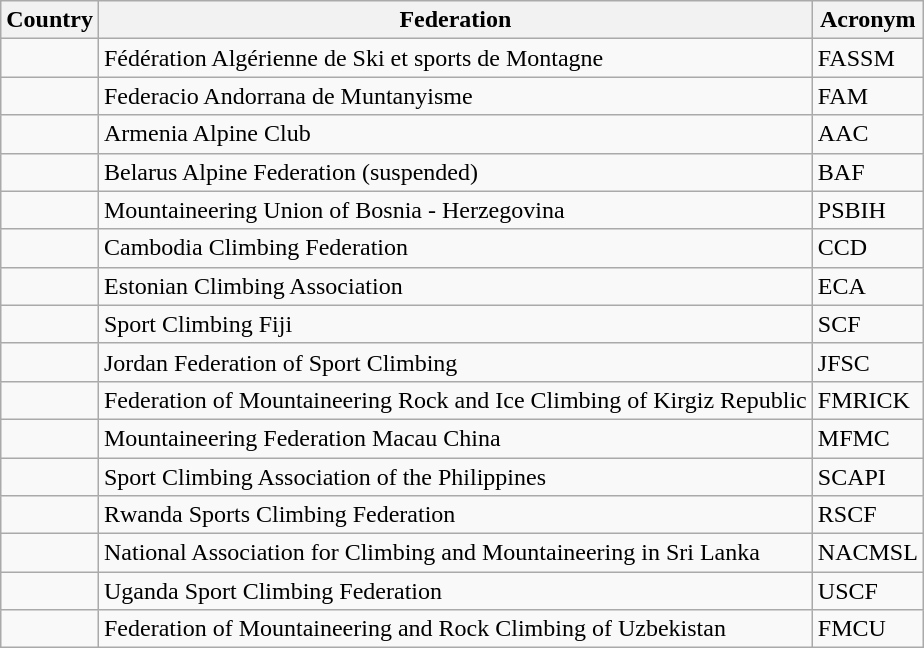<table class="wikitable">
<tr>
<th>Country</th>
<th>Federation</th>
<th>Acronym</th>
</tr>
<tr>
<td></td>
<td>Fédération Algérienne de Ski et sports de Montagne</td>
<td>FASSM</td>
</tr>
<tr>
<td></td>
<td>Federacio Andorrana de Muntanyisme</td>
<td>FAM</td>
</tr>
<tr>
<td></td>
<td>Armenia Alpine Club</td>
<td>AAC</td>
</tr>
<tr>
<td></td>
<td>Belarus Alpine Federation (suspended)</td>
<td>BAF</td>
</tr>
<tr>
<td></td>
<td>Mountaineering Union of Bosnia - Herzegovina</td>
<td>PSBIH</td>
</tr>
<tr>
<td></td>
<td>Cambodia Climbing Federation</td>
<td>CCD</td>
</tr>
<tr>
<td></td>
<td>Estonian Climbing Association</td>
<td>ECA</td>
</tr>
<tr>
<td></td>
<td>Sport Climbing Fiji</td>
<td>SCF</td>
</tr>
<tr>
<td></td>
<td>Jordan Federation of Sport Climbing</td>
<td>JFSC</td>
</tr>
<tr>
<td></td>
<td>Federation of Mountaineering Rock and Ice Climbing of Kirgiz Republic</td>
<td>FMRICK</td>
</tr>
<tr>
<td></td>
<td>Mountaineering Federation Macau China</td>
<td>MFMC</td>
</tr>
<tr>
<td></td>
<td>Sport Climbing Association of the Philippines</td>
<td>SCAPI</td>
</tr>
<tr>
<td></td>
<td>Rwanda Sports Climbing Federation</td>
<td>RSCF</td>
</tr>
<tr>
<td></td>
<td>National Association for Climbing and Mountaineering in Sri Lanka</td>
<td>NACMSL</td>
</tr>
<tr>
<td></td>
<td>Uganda Sport Climbing Federation</td>
<td>USCF</td>
</tr>
<tr>
<td></td>
<td>Federation of Mountaineering and Rock Climbing of Uzbekistan</td>
<td>FMCU</td>
</tr>
</table>
